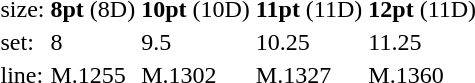<table style="margin-left:40px;">
<tr>
<td>size:</td>
<td><strong>8pt</strong> (8D)</td>
<td><strong>10pt</strong> (10D)</td>
<td><strong>11pt</strong> (11D)</td>
<td><strong>12pt</strong> (11D)</td>
</tr>
<tr>
<td>set:</td>
<td>8</td>
<td>9.5</td>
<td>10.25</td>
<td>11.25</td>
</tr>
<tr>
<td>line:</td>
<td>M.1255</td>
<td>M.1302</td>
<td>M.1327</td>
<td>M.1360</td>
</tr>
</table>
